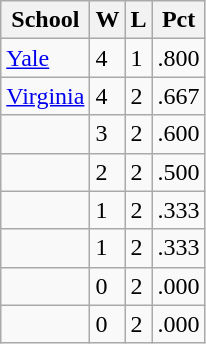<table class=wikitable>
<tr>
<th>School</th>
<th>W</th>
<th>L</th>
<th>Pct</th>
</tr>
<tr>
<td><a href='#'>Yale</a></td>
<td>4</td>
<td>1</td>
<td>.800</td>
</tr>
<tr>
<td><a href='#'>Virginia</a></td>
<td>4</td>
<td>2</td>
<td>.667</td>
</tr>
<tr>
<td></td>
<td>3</td>
<td>2</td>
<td>.600</td>
</tr>
<tr>
<td></td>
<td>2</td>
<td>2</td>
<td>.500</td>
</tr>
<tr>
<td></td>
<td>1</td>
<td>2</td>
<td>.333</td>
</tr>
<tr>
<td></td>
<td>1</td>
<td>2</td>
<td>.333</td>
</tr>
<tr>
<td></td>
<td>0</td>
<td>2</td>
<td>.000</td>
</tr>
<tr>
<td></td>
<td>0</td>
<td>2</td>
<td>.000</td>
</tr>
</table>
